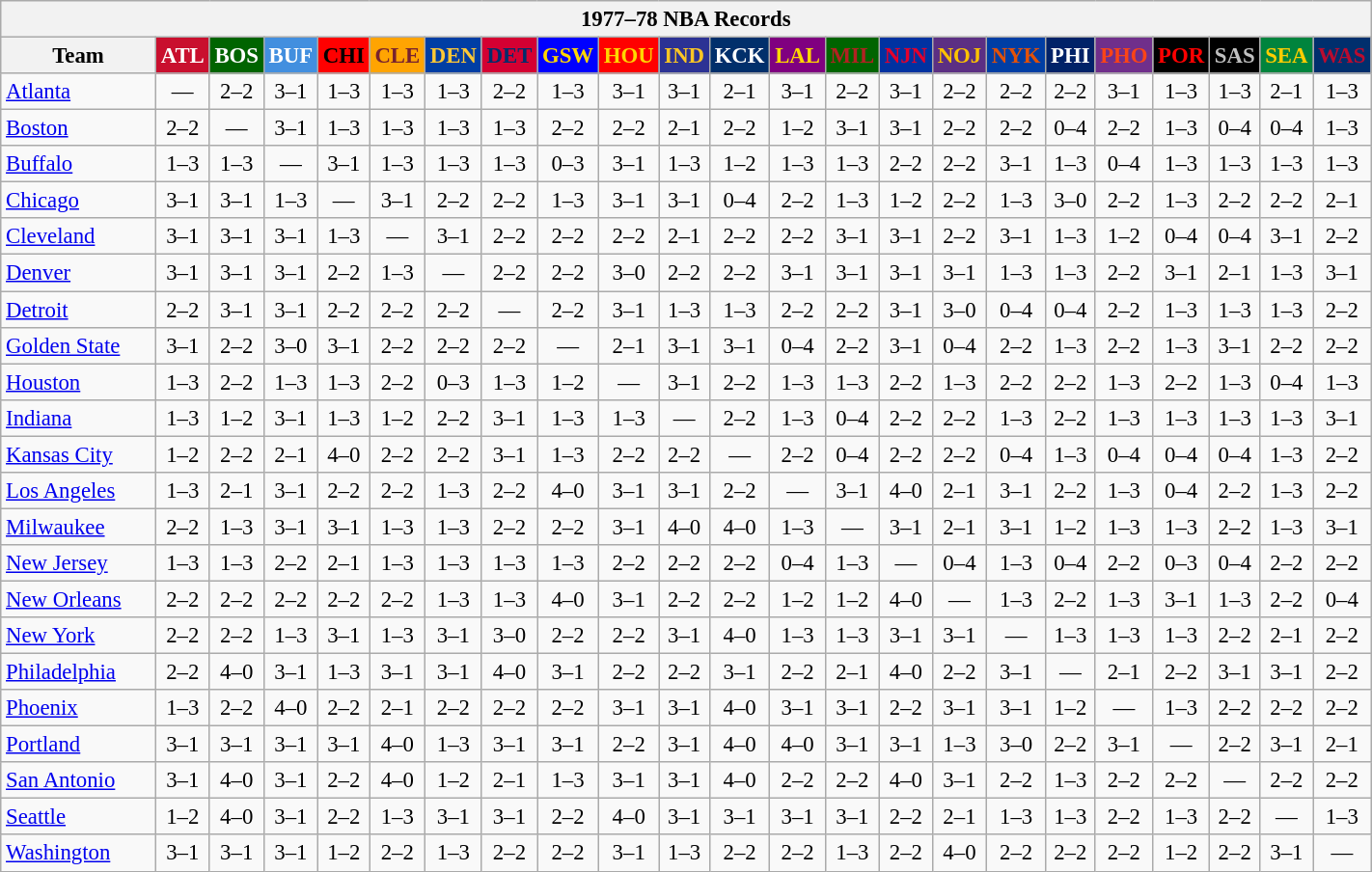<table class="wikitable" style="font-size:95%; text-align:center;">
<tr>
<th colspan=23>1977–78 NBA Records</th>
</tr>
<tr>
<th width=100>Team</th>
<th style="background:#C90F2E;color:#FFFFFF;width=35">ATL</th>
<th style="background:#006400;color:#FFFFFF;width=35">BOS</th>
<th style="background:#428FDF;color:#FFFFFF;width=35">BUF</th>
<th style="background:#FF0000;color:#000000;width=35">CHI</th>
<th style="background:#FFA402;color:#77222F;width=35">CLE</th>
<th style="background:#003EA4;color:#FDC835;width=35">DEN</th>
<th style="background:#D40032;color:#012D6C;width=35">DET</th>
<th style="background:#0000FF;color:#FFD700;width=35">GSW</th>
<th style="background:#FF0000;color:#FFD700;width=35">HOU</th>
<th style="background:#2C3294;color:#FCC624;width=35">IND</th>
<th style="background:#012F6B;color:#FFFFFF;width=35">KCK</th>
<th style="background:#800080;color:#FFD700;width=35">LAL</th>
<th style="background:#006400;color:#B22222;width=35">MIL</th>
<th style="background:#0032A1;color:#E5002B;width=35">NJN</th>
<th style="background:#5C2F83;color:#FCC200;width=35">NOJ</th>
<th style="background:#003EA4;color:#E35208;width=35">NYK</th>
<th style="background:#012268;color:#FFFFFF;width=35">PHI</th>
<th style="background:#702F8B;color:#FA4417;width=35">PHO</th>
<th style="background:#000000;color:#FF0000;width=35">POR</th>
<th style="background:#000000;color:#C0C0C0;width=35">SAS</th>
<th style="background:#00843D;color:#FFCD01;width=35">SEA</th>
<th style="background:#012F6D;color:#BA0C2F;width=35">WAS</th>
</tr>
<tr>
<td style="text-align:left;"><a href='#'>Atlanta</a></td>
<td>—</td>
<td>2–2</td>
<td>3–1</td>
<td>1–3</td>
<td>1–3</td>
<td>1–3</td>
<td>2–2</td>
<td>1–3</td>
<td>3–1</td>
<td>3–1</td>
<td>2–1</td>
<td>3–1</td>
<td>2–2</td>
<td>3–1</td>
<td>2–2</td>
<td>2–2</td>
<td>2–2</td>
<td>3–1</td>
<td>1–3</td>
<td>1–3</td>
<td>2–1</td>
<td>1–3</td>
</tr>
<tr>
<td style="text-align:left;"><a href='#'>Boston</a></td>
<td>2–2</td>
<td>—</td>
<td>3–1</td>
<td>1–3</td>
<td>1–3</td>
<td>1–3</td>
<td>1–3</td>
<td>2–2</td>
<td>2–2</td>
<td>2–1</td>
<td>2–2</td>
<td>1–2</td>
<td>3–1</td>
<td>3–1</td>
<td>2–2</td>
<td>2–2</td>
<td>0–4</td>
<td>2–2</td>
<td>1–3</td>
<td>0–4</td>
<td>0–4</td>
<td>1–3</td>
</tr>
<tr>
<td style="text-align:left;"><a href='#'>Buffalo</a></td>
<td>1–3</td>
<td>1–3</td>
<td>—</td>
<td>3–1</td>
<td>1–3</td>
<td>1–3</td>
<td>1–3</td>
<td>0–3</td>
<td>3–1</td>
<td>1–3</td>
<td>1–2</td>
<td>1–3</td>
<td>1–3</td>
<td>2–2</td>
<td>2–2</td>
<td>3–1</td>
<td>1–3</td>
<td>0–4</td>
<td>1–3</td>
<td>1–3</td>
<td>1–3</td>
<td>1–3</td>
</tr>
<tr>
<td style="text-align:left;"><a href='#'>Chicago</a></td>
<td>3–1</td>
<td>3–1</td>
<td>1–3</td>
<td>—</td>
<td>3–1</td>
<td>2–2</td>
<td>2–2</td>
<td>1–3</td>
<td>3–1</td>
<td>3–1</td>
<td>0–4</td>
<td>2–2</td>
<td>1–3</td>
<td>1–2</td>
<td>2–2</td>
<td>1–3</td>
<td>3–0</td>
<td>2–2</td>
<td>1–3</td>
<td>2–2</td>
<td>2–2</td>
<td>2–1</td>
</tr>
<tr>
<td style="text-align:left;"><a href='#'>Cleveland</a></td>
<td>3–1</td>
<td>3–1</td>
<td>3–1</td>
<td>1–3</td>
<td>—</td>
<td>3–1</td>
<td>2–2</td>
<td>2–2</td>
<td>2–2</td>
<td>2–1</td>
<td>2–2</td>
<td>2–2</td>
<td>3–1</td>
<td>3–1</td>
<td>2–2</td>
<td>3–1</td>
<td>1–3</td>
<td>1–2</td>
<td>0–4</td>
<td>0–4</td>
<td>3–1</td>
<td>2–2</td>
</tr>
<tr>
<td style="text-align:left;"><a href='#'>Denver</a></td>
<td>3–1</td>
<td>3–1</td>
<td>3–1</td>
<td>2–2</td>
<td>1–3</td>
<td>—</td>
<td>2–2</td>
<td>2–2</td>
<td>3–0</td>
<td>2–2</td>
<td>2–2</td>
<td>3–1</td>
<td>3–1</td>
<td>3–1</td>
<td>3–1</td>
<td>1–3</td>
<td>1–3</td>
<td>2–2</td>
<td>3–1</td>
<td>2–1</td>
<td>1–3</td>
<td>3–1</td>
</tr>
<tr>
<td style="text-align:left;"><a href='#'>Detroit</a></td>
<td>2–2</td>
<td>3–1</td>
<td>3–1</td>
<td>2–2</td>
<td>2–2</td>
<td>2–2</td>
<td>—</td>
<td>2–2</td>
<td>3–1</td>
<td>1–3</td>
<td>1–3</td>
<td>2–2</td>
<td>2–2</td>
<td>3–1</td>
<td>3–0</td>
<td>0–4</td>
<td>0–4</td>
<td>2–2</td>
<td>1–3</td>
<td>1–3</td>
<td>1–3</td>
<td>2–2</td>
</tr>
<tr>
<td style="text-align:left;"><a href='#'>Golden State</a></td>
<td>3–1</td>
<td>2–2</td>
<td>3–0</td>
<td>3–1</td>
<td>2–2</td>
<td>2–2</td>
<td>2–2</td>
<td>—</td>
<td>2–1</td>
<td>3–1</td>
<td>3–1</td>
<td>0–4</td>
<td>2–2</td>
<td>3–1</td>
<td>0–4</td>
<td>2–2</td>
<td>1–3</td>
<td>2–2</td>
<td>1–3</td>
<td>3–1</td>
<td>2–2</td>
<td>2–2</td>
</tr>
<tr>
<td style="text-align:left;"><a href='#'>Houston</a></td>
<td>1–3</td>
<td>2–2</td>
<td>1–3</td>
<td>1–3</td>
<td>2–2</td>
<td>0–3</td>
<td>1–3</td>
<td>1–2</td>
<td>—</td>
<td>3–1</td>
<td>2–2</td>
<td>1–3</td>
<td>1–3</td>
<td>2–2</td>
<td>1–3</td>
<td>2–2</td>
<td>2–2</td>
<td>1–3</td>
<td>2–2</td>
<td>1–3</td>
<td>0–4</td>
<td>1–3</td>
</tr>
<tr>
<td style="text-align:left;"><a href='#'>Indiana</a></td>
<td>1–3</td>
<td>1–2</td>
<td>3–1</td>
<td>1–3</td>
<td>1–2</td>
<td>2–2</td>
<td>3–1</td>
<td>1–3</td>
<td>1–3</td>
<td>—</td>
<td>2–2</td>
<td>1–3</td>
<td>0–4</td>
<td>2–2</td>
<td>2–2</td>
<td>1–3</td>
<td>2–2</td>
<td>1–3</td>
<td>1–3</td>
<td>1–3</td>
<td>1–3</td>
<td>3–1</td>
</tr>
<tr>
<td style="text-align:left;"><a href='#'>Kansas City</a></td>
<td>1–2</td>
<td>2–2</td>
<td>2–1</td>
<td>4–0</td>
<td>2–2</td>
<td>2–2</td>
<td>3–1</td>
<td>1–3</td>
<td>2–2</td>
<td>2–2</td>
<td>—</td>
<td>2–2</td>
<td>0–4</td>
<td>2–2</td>
<td>2–2</td>
<td>0–4</td>
<td>1–3</td>
<td>0–4</td>
<td>0–4</td>
<td>0–4</td>
<td>1–3</td>
<td>2–2</td>
</tr>
<tr>
<td style="text-align:left;"><a href='#'>Los Angeles</a></td>
<td>1–3</td>
<td>2–1</td>
<td>3–1</td>
<td>2–2</td>
<td>2–2</td>
<td>1–3</td>
<td>2–2</td>
<td>4–0</td>
<td>3–1</td>
<td>3–1</td>
<td>2–2</td>
<td>—</td>
<td>3–1</td>
<td>4–0</td>
<td>2–1</td>
<td>3–1</td>
<td>2–2</td>
<td>1–3</td>
<td>0–4</td>
<td>2–2</td>
<td>1–3</td>
<td>2–2</td>
</tr>
<tr>
<td style="text-align:left;"><a href='#'>Milwaukee</a></td>
<td>2–2</td>
<td>1–3</td>
<td>3–1</td>
<td>3–1</td>
<td>1–3</td>
<td>1–3</td>
<td>2–2</td>
<td>2–2</td>
<td>3–1</td>
<td>4–0</td>
<td>4–0</td>
<td>1–3</td>
<td>—</td>
<td>3–1</td>
<td>2–1</td>
<td>3–1</td>
<td>1–2</td>
<td>1–3</td>
<td>1–3</td>
<td>2–2</td>
<td>1–3</td>
<td>3–1</td>
</tr>
<tr>
<td style="text-align:left;"><a href='#'>New Jersey</a></td>
<td>1–3</td>
<td>1–3</td>
<td>2–2</td>
<td>2–1</td>
<td>1–3</td>
<td>1–3</td>
<td>1–3</td>
<td>1–3</td>
<td>2–2</td>
<td>2–2</td>
<td>2–2</td>
<td>0–4</td>
<td>1–3</td>
<td>—</td>
<td>0–4</td>
<td>1–3</td>
<td>0–4</td>
<td>2–2</td>
<td>0–3</td>
<td>0–4</td>
<td>2–2</td>
<td>2–2</td>
</tr>
<tr>
<td style="text-align:left;"><a href='#'>New Orleans</a></td>
<td>2–2</td>
<td>2–2</td>
<td>2–2</td>
<td>2–2</td>
<td>2–2</td>
<td>1–3</td>
<td>1–3</td>
<td>4–0</td>
<td>3–1</td>
<td>2–2</td>
<td>2–2</td>
<td>1–2</td>
<td>1–2</td>
<td>4–0</td>
<td>—</td>
<td>1–3</td>
<td>2–2</td>
<td>1–3</td>
<td>3–1</td>
<td>1–3</td>
<td>2–2</td>
<td>0–4</td>
</tr>
<tr>
<td style="text-align:left;"><a href='#'>New York</a></td>
<td>2–2</td>
<td>2–2</td>
<td>1–3</td>
<td>3–1</td>
<td>1–3</td>
<td>3–1</td>
<td>3–0</td>
<td>2–2</td>
<td>2–2</td>
<td>3–1</td>
<td>4–0</td>
<td>1–3</td>
<td>1–3</td>
<td>3–1</td>
<td>3–1</td>
<td>—</td>
<td>1–3</td>
<td>1–3</td>
<td>1–3</td>
<td>2–2</td>
<td>2–1</td>
<td>2–2</td>
</tr>
<tr>
<td style="text-align:left;"><a href='#'>Philadelphia</a></td>
<td>2–2</td>
<td>4–0</td>
<td>3–1</td>
<td>1–3</td>
<td>3–1</td>
<td>3–1</td>
<td>4–0</td>
<td>3–1</td>
<td>2–2</td>
<td>2–2</td>
<td>3–1</td>
<td>2–2</td>
<td>2–1</td>
<td>4–0</td>
<td>2–2</td>
<td>3–1</td>
<td>—</td>
<td>2–1</td>
<td>2–2</td>
<td>3–1</td>
<td>3–1</td>
<td>2–2</td>
</tr>
<tr>
<td style="text-align:left;"><a href='#'>Phoenix</a></td>
<td>1–3</td>
<td>2–2</td>
<td>4–0</td>
<td>2–2</td>
<td>2–1</td>
<td>2–2</td>
<td>2–2</td>
<td>2–2</td>
<td>3–1</td>
<td>3–1</td>
<td>4–0</td>
<td>3–1</td>
<td>3–1</td>
<td>2–2</td>
<td>3–1</td>
<td>3–1</td>
<td>1–2</td>
<td>—</td>
<td>1–3</td>
<td>2–2</td>
<td>2–2</td>
<td>2–2</td>
</tr>
<tr>
<td style="text-align:left;"><a href='#'>Portland</a></td>
<td>3–1</td>
<td>3–1</td>
<td>3–1</td>
<td>3–1</td>
<td>4–0</td>
<td>1–3</td>
<td>3–1</td>
<td>3–1</td>
<td>2–2</td>
<td>3–1</td>
<td>4–0</td>
<td>4–0</td>
<td>3–1</td>
<td>3–1</td>
<td>1–3</td>
<td>3–0</td>
<td>2–2</td>
<td>3–1</td>
<td>—</td>
<td>2–2</td>
<td>3–1</td>
<td>2–1</td>
</tr>
<tr>
<td style="text-align:left;"><a href='#'>San Antonio</a></td>
<td>3–1</td>
<td>4–0</td>
<td>3–1</td>
<td>2–2</td>
<td>4–0</td>
<td>1–2</td>
<td>2–1</td>
<td>1–3</td>
<td>3–1</td>
<td>3–1</td>
<td>4–0</td>
<td>2–2</td>
<td>2–2</td>
<td>4–0</td>
<td>3–1</td>
<td>2–2</td>
<td>1–3</td>
<td>2–2</td>
<td>2–2</td>
<td>—</td>
<td>2–2</td>
<td>2–2</td>
</tr>
<tr>
<td style="text-align:left;"><a href='#'>Seattle</a></td>
<td>1–2</td>
<td>4–0</td>
<td>3–1</td>
<td>2–2</td>
<td>1–3</td>
<td>3–1</td>
<td>3–1</td>
<td>2–2</td>
<td>4–0</td>
<td>3–1</td>
<td>3–1</td>
<td>3–1</td>
<td>3–1</td>
<td>2–2</td>
<td>2–1</td>
<td>1–3</td>
<td>1–3</td>
<td>2–2</td>
<td>1–3</td>
<td>2–2</td>
<td>—</td>
<td>1–3</td>
</tr>
<tr>
<td style="text-align:left;"><a href='#'>Washington</a></td>
<td>3–1</td>
<td>3–1</td>
<td>3–1</td>
<td>1–2</td>
<td>2–2</td>
<td>1–3</td>
<td>2–2</td>
<td>2–2</td>
<td>3–1</td>
<td>1–3</td>
<td>2–2</td>
<td>2–2</td>
<td>1–3</td>
<td>2–2</td>
<td>4–0</td>
<td>2–2</td>
<td>2–2</td>
<td>2–2</td>
<td>1–2</td>
<td>2–2</td>
<td>3–1</td>
<td>—</td>
</tr>
</table>
